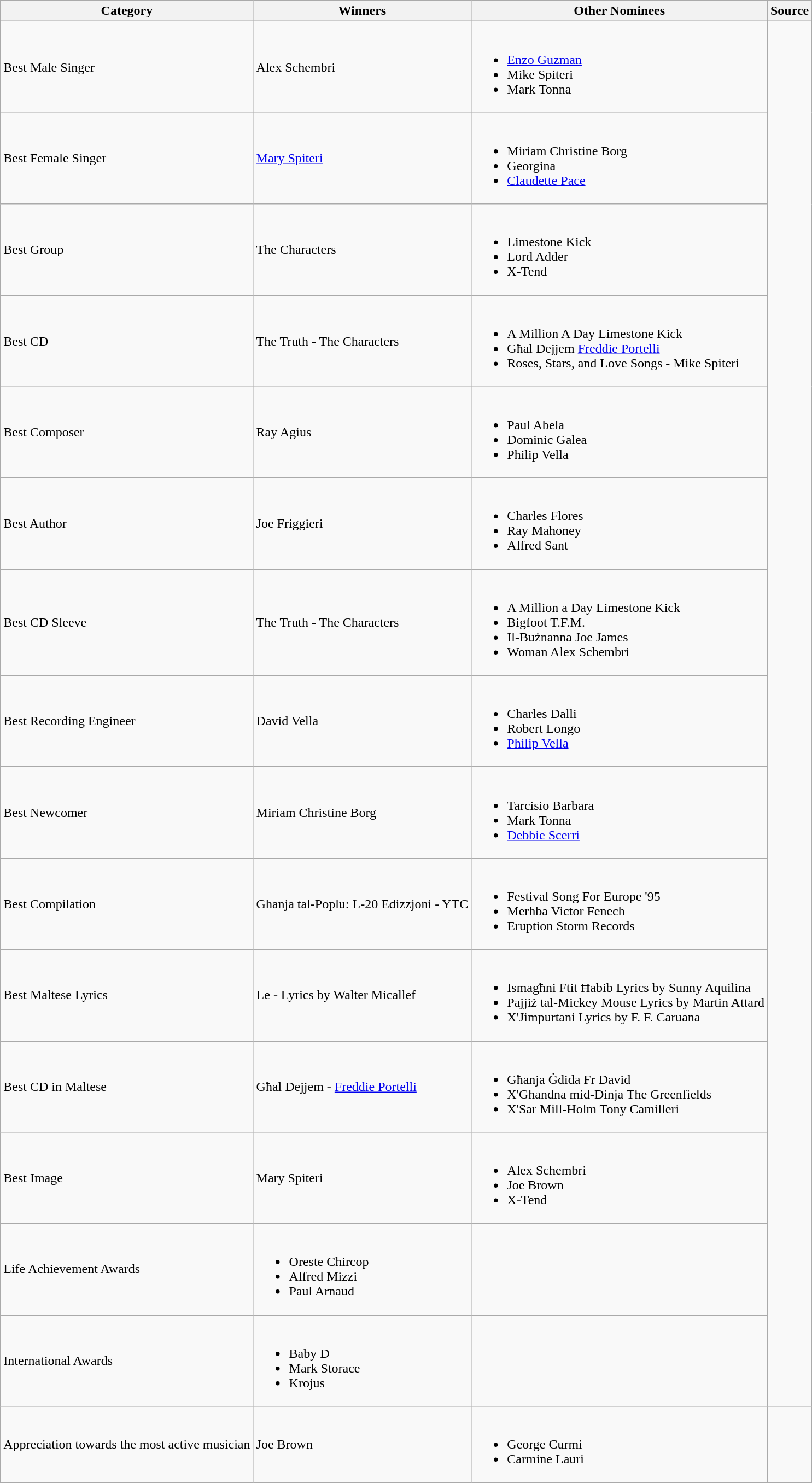<table class="wikitable">
<tr>
<th>Category</th>
<th>Winners</th>
<th>Other Nominees</th>
<th>Source</th>
</tr>
<tr>
<td>Best Male Singer</td>
<td>Alex Schembri</td>
<td><br><ul><li><a href='#'>Enzo Guzman</a></li><li>Mike Spiteri</li><li>Mark Tonna</li></ul></td>
<td rowspan="15"></td>
</tr>
<tr>
<td>Best Female Singer</td>
<td><a href='#'>Mary Spiteri</a></td>
<td><br><ul><li>Miriam Christine Borg</li><li>Georgina</li><li><a href='#'>Claudette Pace</a></li></ul></td>
</tr>
<tr>
<td>Best Group</td>
<td>The Characters</td>
<td><br><ul><li>Limestone Kick</li><li>Lord Adder</li><li>X-Tend</li></ul></td>
</tr>
<tr>
<td>Best CD</td>
<td>The Truth - The Characters</td>
<td><br><ul><li>A Million A Day  Limestone Kick</li><li>Għal Dejjem  <a href='#'>Freddie Portelli</a></li><li>Roses, Stars, and Love Songs - Mike Spiteri</li></ul></td>
</tr>
<tr>
<td>Best Composer</td>
<td>Ray Agius</td>
<td><br><ul><li>Paul Abela</li><li>Dominic Galea</li><li>Philip Vella</li></ul></td>
</tr>
<tr>
<td>Best Author</td>
<td>Joe Friggieri</td>
<td><br><ul><li>Charles Flores</li><li>Ray Mahoney</li><li>Alfred Sant</li></ul></td>
</tr>
<tr>
<td>Best CD Sleeve</td>
<td>The Truth - The Characters</td>
<td><br><ul><li>A Million a Day  Limestone Kick</li><li>Bigfoot  T.F.M.</li><li>Il-Bużnanna  Joe James</li><li>Woman  Alex Schembri</li></ul></td>
</tr>
<tr>
<td>Best Recording Engineer</td>
<td>David Vella</td>
<td><br><ul><li>Charles Dalli</li><li>Robert Longo</li><li><a href='#'>Philip Vella</a></li></ul></td>
</tr>
<tr>
<td>Best Newcomer</td>
<td>Miriam Christine Borg</td>
<td><br><ul><li>Tarcisio Barbara</li><li>Mark Tonna</li><li><a href='#'>Debbie Scerri</a></li></ul></td>
</tr>
<tr>
<td>Best Compilation</td>
<td>Għanja tal-Poplu: L-20 Edizzjoni - YTC</td>
<td><br><ul><li>Festival Song For Europe '95</li><li>Merħba  Victor Fenech</li><li>Eruption  Storm Records</li></ul></td>
</tr>
<tr>
<td>Best Maltese Lyrics</td>
<td>Le - Lyrics by Walter Micallef</td>
<td><br><ul><li>Ismagħni Ftit Ħabib  Lyrics by Sunny Aquilina</li><li>Pajjiż tal-Mickey Mouse  Lyrics by Martin Attard</li><li>X'Jimpurtani  Lyrics by F. F. Caruana</li></ul></td>
</tr>
<tr>
<td>Best CD in Maltese</td>
<td>Għal Dejjem - <a href='#'>Freddie Portelli</a></td>
<td><br><ul><li>Għanja Ġdida  Fr David</li><li>X'Għandna mid-Dinja  The Greenfields</li><li>X'Sar Mill-Ħolm  Tony Camilleri</li></ul></td>
</tr>
<tr>
<td>Best Image</td>
<td>Mary Spiteri</td>
<td><br><ul><li>Alex Schembri</li><li>Joe Brown</li><li>X-Tend</li></ul></td>
</tr>
<tr>
<td>Life Achievement Awards</td>
<td><br><ul><li>Oreste Chircop</li><li>Alfred Mizzi</li><li>Paul Arnaud</li></ul></td>
<td></td>
</tr>
<tr>
<td>International Awards</td>
<td><br><ul><li>Baby D</li><li>Mark Storace</li><li>Krojus</li></ul></td>
<td></td>
</tr>
<tr>
<td>Appreciation towards the most active musician</td>
<td>Joe Brown</td>
<td><br><ul><li>George Curmi</li><li>Carmine Lauri</li></ul></td>
<td></td>
</tr>
</table>
